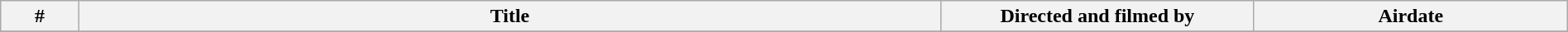<table class="wikitable plainrowheaders" width="100%">
<tr>
<th width="5%">#</th>
<th width="55%">Title</th>
<th width="20%">Directed and filmed by</th>
<th width="20%">Airdate</th>
</tr>
<tr>
</tr>
</table>
